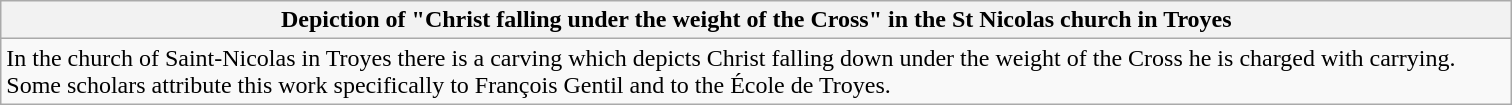<table class="wikitable sortable">
<tr>
<th scope="col" style="width:1000px;">Depiction of "Christ falling under the weight of the Cross" in the St Nicolas church in Troyes</th>
</tr>
<tr>
<td>In the church of Saint-Nicolas in Troyes there is a carving which depicts Christ falling down under the weight of the Cross he is charged with carrying. Some scholars attribute this work specifically to François Gentil and to the École de Troyes.</td>
</tr>
</table>
